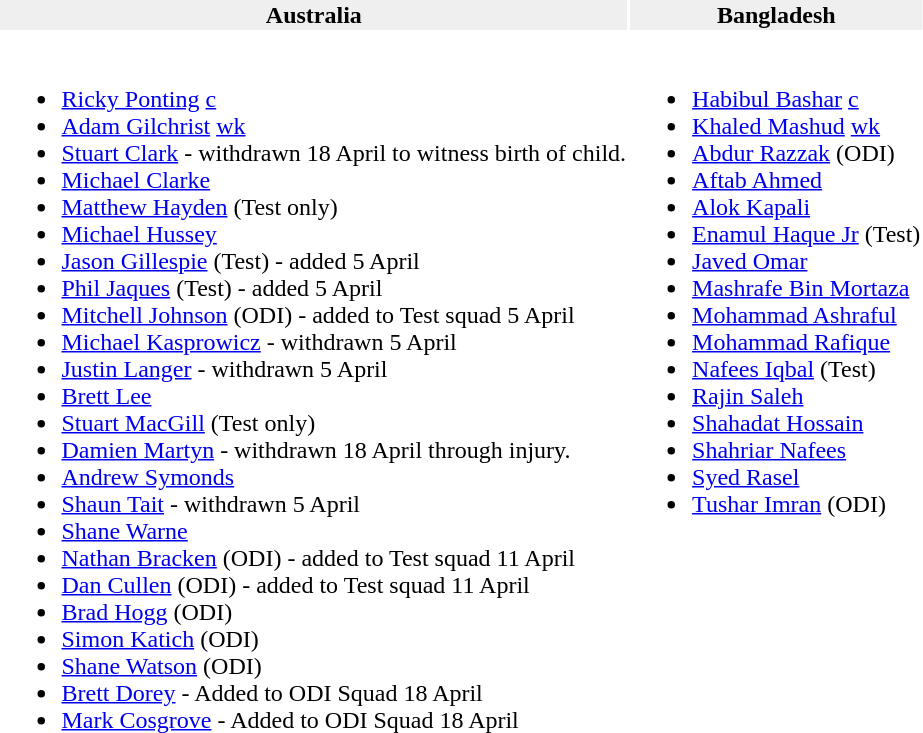<table>
<tr bgcolor="#efefef">
<th>Australia</th>
<th>Bangladesh</th>
</tr>
<tr valign="top">
<td><br><ul><li><a href='#'>Ricky Ponting</a> <a href='#'>c</a></li><li><a href='#'>Adam Gilchrist</a> <a href='#'>wk</a></li><li><a href='#'>Stuart Clark</a> - withdrawn 18 April to witness birth of child.</li><li><a href='#'>Michael Clarke</a></li><li><a href='#'>Matthew Hayden</a> (Test only)</li><li><a href='#'>Michael Hussey</a></li><li><a href='#'>Jason Gillespie</a> (Test) - added 5 April</li><li><a href='#'>Phil Jaques</a> (Test) - added 5 April</li><li><a href='#'>Mitchell Johnson</a> (ODI) - added to Test squad 5 April</li><li><a href='#'>Michael Kasprowicz</a> - withdrawn 5 April</li><li><a href='#'>Justin Langer</a> - withdrawn 5 April</li><li><a href='#'>Brett Lee</a></li><li><a href='#'>Stuart MacGill</a> (Test only)</li><li><a href='#'>Damien Martyn</a> - withdrawn 18 April through injury.</li><li><a href='#'>Andrew Symonds</a></li><li><a href='#'>Shaun Tait</a> - withdrawn 5 April</li><li><a href='#'>Shane Warne</a></li><li><a href='#'>Nathan Bracken</a> (ODI) - added to Test squad 11 April</li><li><a href='#'>Dan Cullen</a> (ODI) - added to Test squad 11 April</li><li><a href='#'>Brad Hogg</a> (ODI)</li><li><a href='#'>Simon Katich</a> (ODI)</li><li><a href='#'>Shane Watson</a> (ODI)</li><li><a href='#'>Brett Dorey</a> - Added to ODI Squad 18 April</li><li><a href='#'>Mark Cosgrove</a> - Added to ODI Squad 18 April</li></ul></td>
<td><br><ul><li><a href='#'>Habibul Bashar</a> <a href='#'>c</a></li><li><a href='#'>Khaled Mashud</a> <a href='#'>wk</a></li><li><a href='#'>Abdur Razzak</a> (ODI)</li><li><a href='#'>Aftab Ahmed</a></li><li><a href='#'>Alok Kapali</a></li><li><a href='#'>Enamul Haque Jr</a> (Test)</li><li><a href='#'>Javed Omar</a></li><li><a href='#'>Mashrafe Bin Mortaza</a></li><li><a href='#'>Mohammad Ashraful</a></li><li><a href='#'>Mohammad Rafique</a></li><li><a href='#'>Nafees Iqbal</a> (Test)</li><li><a href='#'>Rajin Saleh</a></li><li><a href='#'>Shahadat Hossain</a></li><li><a href='#'>Shahriar Nafees</a></li><li><a href='#'>Syed Rasel</a></li><li><a href='#'>Tushar Imran</a> (ODI)</li></ul></td>
</tr>
<tr>
</tr>
</table>
